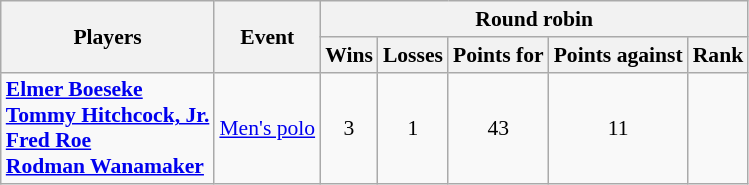<table class=wikitable style="font-size:90%">
<tr>
<th rowspan=2>Players</th>
<th rowspan=2>Event</th>
<th colspan=5>Round robin</th>
</tr>
<tr>
<th>Wins</th>
<th>Losses</th>
<th>Points for</th>
<th>Points against</th>
<th>Rank</th>
</tr>
<tr>
<td><strong><a href='#'>Elmer Boeseke</a> <br> <a href='#'>Tommy Hitchcock, Jr.</a> <br> <a href='#'>Fred Roe</a> <br> <a href='#'>Rodman Wanamaker</a></strong></td>
<td><a href='#'>Men's polo</a></td>
<td align=center>3</td>
<td align=center>1</td>
<td align=center>43</td>
<td align=center>11</td>
<td align=center></td>
</tr>
</table>
